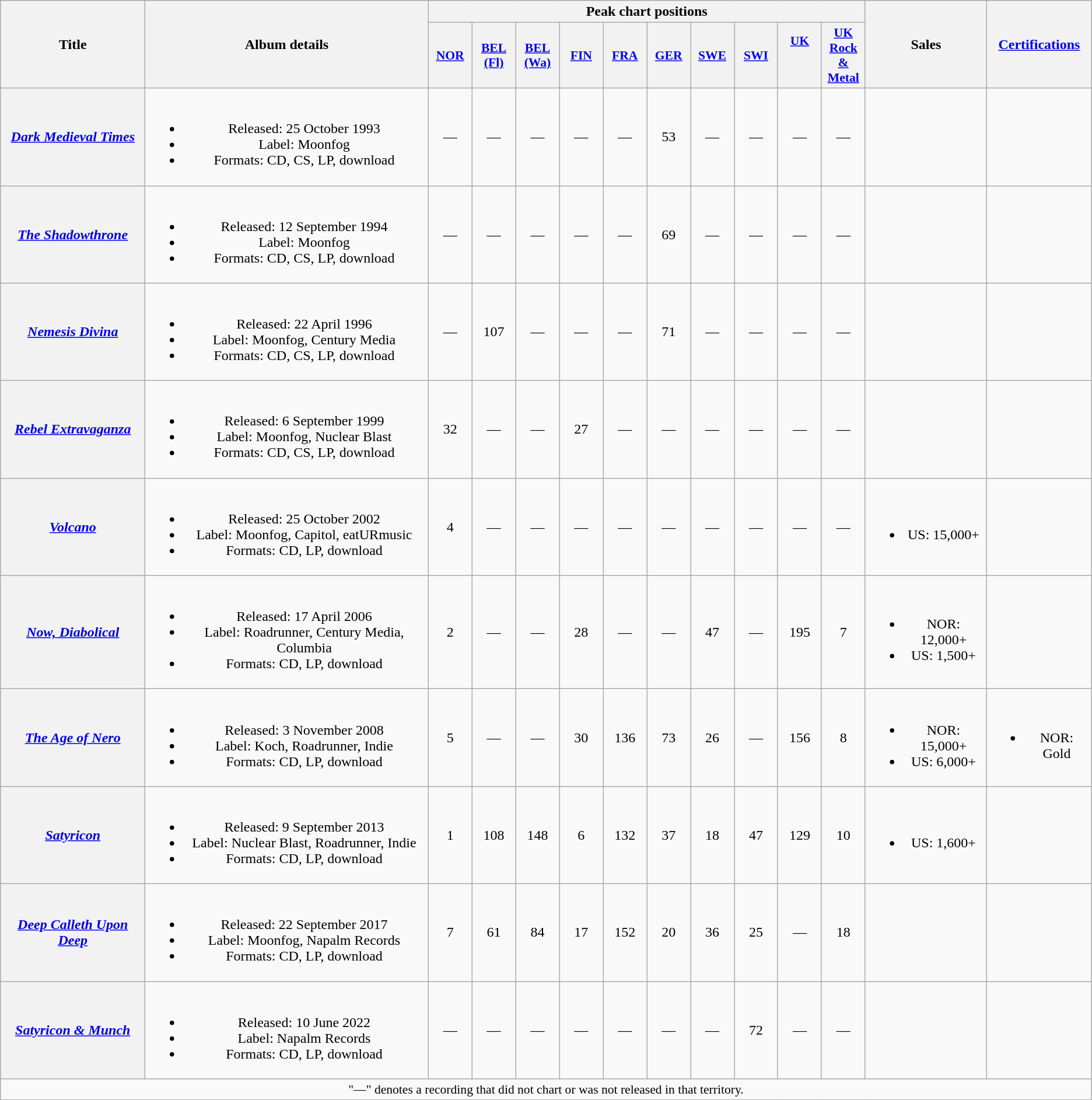<table class="wikitable plainrowheaders" style="text-align:center;">
<tr>
<th scope="col" rowspan="2">Title</th>
<th scope="col" rowspan="2">Album details</th>
<th scope="col" colspan="10">Peak chart positions</th>
<th scope="col" rowspan="2">Sales</th>
<th scope="col" rowspan="2"><a href='#'>Certifications</a></th>
</tr>
<tr>
<th scope="col" style="width:3em;font-size:90%;"><a href='#'>NOR</a><br></th>
<th scope="col" style="width:3em;font-size:90%;"><a href='#'>BEL <br>(Fl)</a><br></th>
<th scope="col" style="width:3em;font-size:90%;"><a href='#'>BEL <br>(Wa)</a><br></th>
<th scope="col" style="width:3em;font-size:90%;"><a href='#'>FIN</a><br></th>
<th scope="col" style="width:3em;font-size:90%;"><a href='#'>FRA</a><br></th>
<th scope="col" style="width:3em;font-size:90%;"><a href='#'>GER</a><br></th>
<th scope="col" style="width:3em;font-size:90%;"><a href='#'>SWE</a><br></th>
<th scope="col" style="width:3em;font-size:90%;"><a href='#'>SWI</a><br></th>
<th scope="col" style="width:3em;font-size:90%;"><a href='#'>UK</a><br><br><br></th>
<th scope="col" style="width:3em;font-size:90%;"><a href='#'>UK Rock & Metal</a><br></th>
</tr>
<tr>
<th scope="row"><em><a href='#'>Dark Medieval Times</a></em></th>
<td><br><ul><li>Released: 25 October 1993</li><li>Label: Moonfog</li><li>Formats: CD, CS, LP, download</li></ul></td>
<td>—</td>
<td>—</td>
<td>—</td>
<td>—</td>
<td>—</td>
<td>53</td>
<td>—</td>
<td>—</td>
<td>—</td>
<td>—</td>
<td></td>
<td></td>
</tr>
<tr>
<th scope="row"><em><a href='#'>The Shadowthrone</a></em></th>
<td><br><ul><li>Released: 12 September 1994</li><li>Label: Moonfog</li><li>Formats: CD, CS, LP, download</li></ul></td>
<td>—</td>
<td>—</td>
<td>—</td>
<td>—</td>
<td>—</td>
<td>69</td>
<td>—</td>
<td>—</td>
<td>—</td>
<td>—</td>
<td></td>
<td></td>
</tr>
<tr>
<th scope="row"><em><a href='#'>Nemesis Divina</a></em></th>
<td><br><ul><li>Released: 22 April 1996</li><li>Label: Moonfog, Century Media</li><li>Formats: CD, CS, LP, download</li></ul></td>
<td>—</td>
<td>107</td>
<td>—</td>
<td>—</td>
<td>—</td>
<td>71<br></td>
<td>—</td>
<td>—</td>
<td>—</td>
<td>—</td>
<td></td>
<td></td>
</tr>
<tr>
<th scope="row"><em><a href='#'>Rebel Extravaganza</a></em></th>
<td><br><ul><li>Released: 6 September 1999</li><li>Label: Moonfog, Nuclear Blast</li><li>Formats: CD, CS, LP, download</li></ul></td>
<td>32</td>
<td>—</td>
<td>—</td>
<td>27</td>
<td>—</td>
<td>—</td>
<td>—</td>
<td>—</td>
<td>—</td>
<td>—</td>
<td></td>
<td></td>
</tr>
<tr>
<th scope="row"><em><a href='#'>Volcano</a></em></th>
<td><br><ul><li>Released: 25 October 2002</li><li>Label: Moonfog, Capitol, eatURmusic</li><li>Formats: CD, LP, download</li></ul></td>
<td>4</td>
<td>—</td>
<td>—</td>
<td>—</td>
<td>—</td>
<td>—</td>
<td>—</td>
<td>—</td>
<td>—</td>
<td>—</td>
<td><br><ul><li>US: 15,000+</li></ul></td>
<td></td>
</tr>
<tr>
<th scope="row"><em><a href='#'>Now, Diabolical</a></em></th>
<td><br><ul><li>Released: 17 April 2006</li><li>Label: Roadrunner, Century Media, Columbia</li><li>Formats: CD, LP, download</li></ul></td>
<td>2</td>
<td>—</td>
<td>—</td>
<td>28</td>
<td>—</td>
<td>—</td>
<td>47</td>
<td>—</td>
<td>195</td>
<td>7</td>
<td><br><ul><li>NOR: 12,000+</li><li>US: 1,500+</li></ul></td>
<td></td>
</tr>
<tr>
<th scope="row"><em><a href='#'>The Age of Nero</a></em></th>
<td><br><ul><li>Released: 3 November 2008</li><li>Label: Koch, Roadrunner, Indie</li><li>Formats: CD, LP, download</li></ul></td>
<td>5</td>
<td>—</td>
<td>—</td>
<td>30</td>
<td>136</td>
<td>73</td>
<td>26</td>
<td>—</td>
<td>156</td>
<td>8</td>
<td><br><ul><li>NOR: 15,000+</li><li>US: 6,000+</li></ul></td>
<td><br><ul><li>NOR: Gold</li></ul></td>
</tr>
<tr>
<th scope="row"><em><a href='#'>Satyricon</a></em></th>
<td><br><ul><li>Released: 9 September 2013</li><li>Label: Nuclear Blast, Roadrunner, Indie</li><li>Formats: CD, LP, download</li></ul></td>
<td>1</td>
<td>108</td>
<td>148</td>
<td>6</td>
<td>132</td>
<td>37</td>
<td>18</td>
<td>47</td>
<td>129</td>
<td>10</td>
<td><br><ul><li>US: 1,600+</li></ul></td>
<td></td>
</tr>
<tr>
<th scope="row"><em><a href='#'>Deep Calleth Upon Deep</a></em></th>
<td><br><ul><li>Released: 22 September 2017</li><li>Label: Moonfog, Napalm Records</li><li>Formats: CD, LP, download</li></ul></td>
<td>7<br></td>
<td>61</td>
<td>84</td>
<td>17<br></td>
<td>152</td>
<td>20</td>
<td>36<br></td>
<td>25</td>
<td>—</td>
<td>18</td>
<td></td>
<td></td>
</tr>
<tr>
<th scope="row"><em><a href='#'>Satyricon & Munch</a></em></th>
<td><br><ul><li>Released: 10 June 2022</li><li>Label: Napalm Records</li><li>Formats: CD, LP, download</li></ul></td>
<td>—</td>
<td>—</td>
<td>—</td>
<td>—</td>
<td>—</td>
<td>—</td>
<td>—</td>
<td>72</td>
<td>—</td>
<td>—</td>
<td></td>
<td></td>
</tr>
<tr>
<td colspan="15" style="font-size:90%">"—" denotes a recording that did not chart or was not released in that territory.</td>
</tr>
</table>
